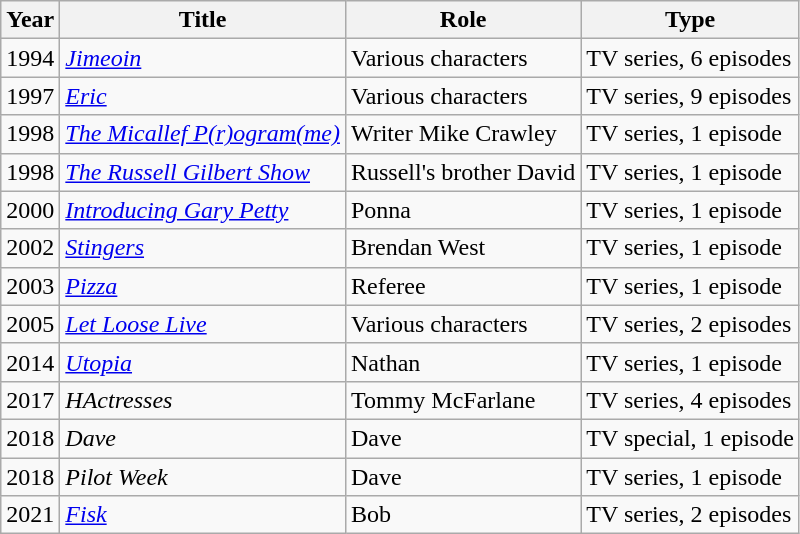<table class="wikitable">
<tr>
<th>Year</th>
<th>Title</th>
<th>Role</th>
<th>Type</th>
</tr>
<tr>
<td>1994</td>
<td><em><a href='#'>Jimeoin</a></em></td>
<td>Various characters</td>
<td>TV series, 6 episodes</td>
</tr>
<tr>
<td>1997</td>
<td><em><a href='#'>Eric</a></em></td>
<td>Various characters</td>
<td>TV series, 9 episodes</td>
</tr>
<tr>
<td>1998</td>
<td><em><a href='#'>The Micallef P(r)ogram(me)</a></em></td>
<td>Writer Mike Crawley</td>
<td>TV series, 1 episode</td>
</tr>
<tr>
<td>1998</td>
<td><em><a href='#'>The Russell Gilbert Show</a></em></td>
<td>Russell's brother David</td>
<td>TV series, 1 episode</td>
</tr>
<tr>
<td>2000</td>
<td><em><a href='#'>Introducing Gary Petty</a></em></td>
<td>Ponna</td>
<td>TV series, 1 episode</td>
</tr>
<tr>
<td>2002</td>
<td><em><a href='#'>Stingers</a></em></td>
<td>Brendan West</td>
<td>TV series, 1 episode</td>
</tr>
<tr>
<td>2003</td>
<td><em><a href='#'>Pizza</a></em></td>
<td>Referee</td>
<td>TV series, 1 episode</td>
</tr>
<tr>
<td>2005</td>
<td><em><a href='#'>Let Loose Live</a></em></td>
<td>Various characters</td>
<td>TV series, 2 episodes</td>
</tr>
<tr>
<td>2014</td>
<td><em><a href='#'>Utopia</a></em></td>
<td>Nathan</td>
<td>TV series, 1 episode</td>
</tr>
<tr>
<td>2017</td>
<td><em>HActresses</em></td>
<td>Tommy McFarlane</td>
<td>TV series, 4 episodes</td>
</tr>
<tr>
<td>2018</td>
<td><em>Dave</em></td>
<td>Dave</td>
<td>TV special, 1 episode</td>
</tr>
<tr>
<td>2018</td>
<td><em>Pilot Week</em></td>
<td>Dave</td>
<td>TV series, 1 episode</td>
</tr>
<tr>
<td>2021</td>
<td><em><a href='#'>Fisk</a></em></td>
<td>Bob</td>
<td>TV series, 2 episodes</td>
</tr>
</table>
